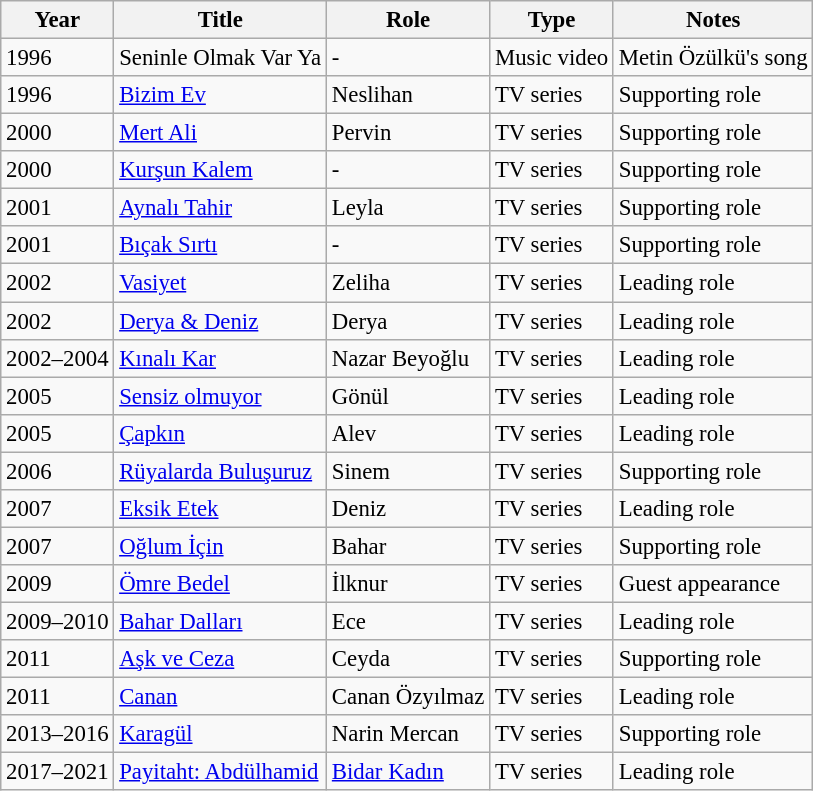<table class="wikitable" style="font-size: 95%;">
<tr>
<th>Year</th>
<th>Title</th>
<th>Role</th>
<th>Type</th>
<th>Notes</th>
</tr>
<tr>
<td>1996</td>
<td>Seninle Olmak Var Ya</td>
<td>-</td>
<td>Music video</td>
<td>Metin Özülkü's song</td>
</tr>
<tr>
<td>1996</td>
<td><a href='#'>Bizim Ev</a></td>
<td>Neslihan</td>
<td>TV series</td>
<td>Supporting role</td>
</tr>
<tr>
<td>2000</td>
<td><a href='#'>Mert Ali</a></td>
<td>Pervin</td>
<td>TV series</td>
<td>Supporting role</td>
</tr>
<tr>
<td>2000</td>
<td><a href='#'>Kurşun Kalem</a></td>
<td>-</td>
<td>TV series</td>
<td>Supporting role</td>
</tr>
<tr>
<td>2001</td>
<td><a href='#'>Aynalı Tahir</a></td>
<td>Leyla</td>
<td>TV series</td>
<td>Supporting role</td>
</tr>
<tr>
<td>2001</td>
<td><a href='#'>Bıçak Sırtı</a></td>
<td>-</td>
<td>TV series</td>
<td>Supporting role</td>
</tr>
<tr>
<td>2002</td>
<td><a href='#'>Vasiyet</a></td>
<td>Zeliha</td>
<td>TV series</td>
<td>Leading role</td>
</tr>
<tr>
<td>2002</td>
<td><a href='#'>Derya & Deniz</a></td>
<td>Derya</td>
<td>TV series</td>
<td>Leading role</td>
</tr>
<tr>
<td>2002–2004</td>
<td><a href='#'>Kınalı Kar</a></td>
<td>Nazar Beyoğlu</td>
<td>TV series</td>
<td>Leading role</td>
</tr>
<tr>
<td>2005</td>
<td><a href='#'>Sensiz olmuyor</a></td>
<td>Gönül</td>
<td>TV series</td>
<td>Leading role</td>
</tr>
<tr>
<td>2005</td>
<td><a href='#'>Çapkın</a></td>
<td>Alev</td>
<td>TV series</td>
<td>Leading role</td>
</tr>
<tr>
<td>2006</td>
<td><a href='#'>Rüyalarda Buluşuruz</a></td>
<td>Sinem</td>
<td>TV series</td>
<td>Supporting role</td>
</tr>
<tr>
<td>2007</td>
<td><a href='#'>Eksik Etek</a></td>
<td>Deniz</td>
<td>TV series</td>
<td>Leading role</td>
</tr>
<tr>
<td>2007</td>
<td><a href='#'>Oğlum İçin</a></td>
<td>Bahar</td>
<td>TV series</td>
<td>Supporting role</td>
</tr>
<tr>
<td>2009</td>
<td><a href='#'>Ömre Bedel</a></td>
<td>İlknur</td>
<td>TV series</td>
<td>Guest appearance</td>
</tr>
<tr>
<td>2009–2010</td>
<td><a href='#'>Bahar Dalları</a></td>
<td>Ece</td>
<td>TV series</td>
<td>Leading role</td>
</tr>
<tr>
<td>2011</td>
<td><a href='#'>Aşk ve Ceza</a></td>
<td>Ceyda</td>
<td>TV series</td>
<td>Supporting role</td>
</tr>
<tr>
<td>2011</td>
<td><a href='#'>Canan</a></td>
<td>Canan Özyılmaz</td>
<td>TV series</td>
<td>Leading role</td>
</tr>
<tr>
<td>2013–2016</td>
<td><a href='#'>Karagül</a></td>
<td>Narin Mercan</td>
<td>TV series</td>
<td>Supporting role</td>
</tr>
<tr>
<td>2017–2021</td>
<td><a href='#'>Payitaht: Abdülhamid</a></td>
<td><a href='#'>Bidar Kadın</a></td>
<td>TV series</td>
<td>Leading role</td>
</tr>
</table>
